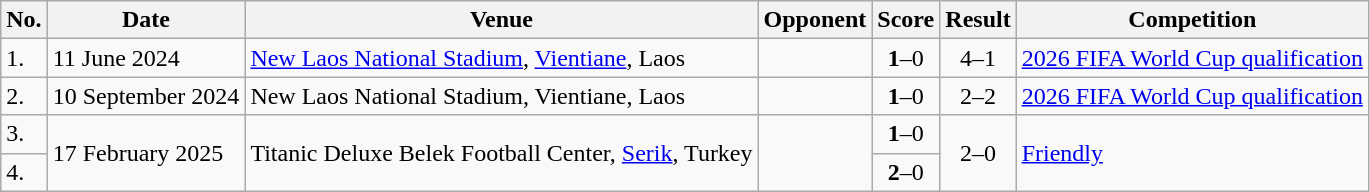<table class="wikitable">
<tr>
<th>No.</th>
<th>Date</th>
<th>Venue</th>
<th>Opponent</th>
<th>Score</th>
<th>Result</th>
<th>Competition</th>
</tr>
<tr>
<td>1.</td>
<td>11 June 2024</td>
<td><a href='#'>New Laos National Stadium</a>, <a href='#'>Vientiane</a>, Laos</td>
<td></td>
<td align=center><strong>1</strong>–0</td>
<td align=center>4–1</td>
<td><a href='#'>2026 FIFA World Cup qualification</a></td>
</tr>
<tr>
<td>2.</td>
<td>10 September 2024</td>
<td>New Laos National Stadium, Vientiane, Laos</td>
<td></td>
<td align=center><strong>1</strong>–0</td>
<td align=center>2–2</td>
<td><a href='#'>2026 FIFA World Cup qualification</a></td>
</tr>
<tr>
<td>3.</td>
<td rowspan=2>17 February 2025</td>
<td rowspan=2>Titanic Deluxe Belek Football Center, <a href='#'>Serik</a>, Turkey</td>
<td rowspan=2></td>
<td align=center><strong>1</strong>–0</td>
<td rowspan=2 align=center>2–0</td>
<td rowspan=2><a href='#'>Friendly</a></td>
</tr>
<tr>
<td>4.</td>
<td align=center><strong>2</strong>–0</td>
</tr>
</table>
